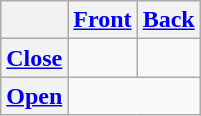<table class="wikitable" style="text-align:center">
<tr>
<th></th>
<th><a href='#'>Front</a></th>
<th><a href='#'>Back</a></th>
</tr>
<tr>
<th><a href='#'>Close</a></th>
<td> </td>
<td> </td>
</tr>
<tr>
<th><a href='#'>Open</a></th>
<td colspan=2> </td>
</tr>
</table>
